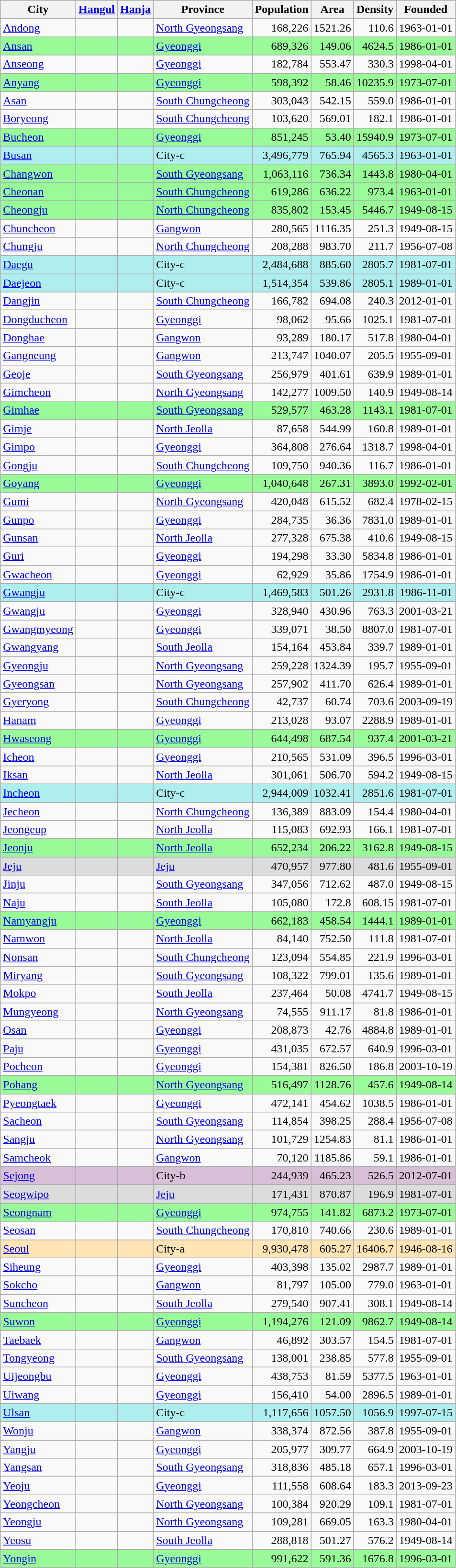<table class="wikitable sortable" style="text-align:right;">
<tr>
<th>City</th>
<th><a href='#'>Hangul</a></th>
<th><a href='#'>Hanja</a></th>
<th>Province</th>
<th>Population<br></th>
<th>Area</th>
<th>Density</th>
<th>Founded</th>
</tr>
<tr>
<td align="left"><a href='#'>Andong</a></td>
<td align="left"></td>
<td align="left"></td>
<td align="left"><a href='#'>North Gyeongsang</a></td>
<td>168,226</td>
<td>1521.26</td>
<td>110.6</td>
<td>1963-01-01</td>
</tr>
<tr bgcolor="PaleGreen">
<td align="left"><a href='#'>Ansan</a></td>
<td align="left"></td>
<td align="left"></td>
<td align="left"><a href='#'>Gyeonggi</a></td>
<td>689,326</td>
<td>149.06</td>
<td>4624.5</td>
<td>1986-01-01</td>
</tr>
<tr>
<td align="left"><a href='#'>Anseong</a></td>
<td align="left"></td>
<td align="left"></td>
<td align="left"><a href='#'>Gyeonggi</a></td>
<td>182,784</td>
<td>553.47</td>
<td>330.3</td>
<td>1998-04-01</td>
</tr>
<tr bgcolor="PaleGreen">
<td align="left"><a href='#'>Anyang</a></td>
<td align="left"></td>
<td align="left"></td>
<td align="left"><a href='#'>Gyeonggi</a></td>
<td>598,392</td>
<td>58.46</td>
<td>10235.9</td>
<td>1973-07-01</td>
</tr>
<tr>
<td align="left"><a href='#'>Asan</a></td>
<td align="left"></td>
<td align="left"></td>
<td align="left"><a href='#'>South Chungcheong</a></td>
<td>303,043</td>
<td>542.15</td>
<td>559.0</td>
<td>1986-01-01</td>
</tr>
<tr>
<td align="left"><a href='#'>Boryeong</a></td>
<td align="left"></td>
<td align="left"></td>
<td align="left"><a href='#'>South Chungcheong</a></td>
<td>103,620</td>
<td>569.01</td>
<td>182.1</td>
<td>1986-01-01</td>
</tr>
<tr bgcolor="PaleGreen">
<td align="left"><a href='#'>Bucheon</a></td>
<td align="left"></td>
<td align="left"></td>
<td align="left"><a href='#'>Gyeonggi</a></td>
<td>851,245</td>
<td>53.40</td>
<td>15940.9</td>
<td>1973-07-01</td>
</tr>
<tr bgcolor="PaleTurquoise">
<td align="left"><a href='#'>Busan</a></td>
<td align="left"></td>
<td align="left"></td>
<td align="left"><span>City-c</span></td>
<td>3,496,779</td>
<td>765.94</td>
<td>4565.3</td>
<td>1963-01-01</td>
</tr>
<tr bgcolor="PaleGreen">
<td align="left"><a href='#'>Changwon</a></td>
<td align="left"></td>
<td align="left"></td>
<td align="left"><a href='#'>South Gyeongsang</a></td>
<td>1,063,116</td>
<td>736.34</td>
<td>1443.8</td>
<td>1980-04-01</td>
</tr>
<tr bgcolor="PaleGreen">
<td align="left"><a href='#'>Cheonan</a></td>
<td align="left"></td>
<td align="left"></td>
<td align="left"><a href='#'>South Chungcheong</a></td>
<td>619,286</td>
<td>636.22</td>
<td>973.4</td>
<td>1963-01-01</td>
</tr>
<tr bgcolor="PaleGreen">
<td align="left"><a href='#'>Cheongju</a></td>
<td align="left"></td>
<td align="left"></td>
<td align="left"><a href='#'>North Chungcheong</a></td>
<td>835,802</td>
<td>153.45</td>
<td>5446.7</td>
<td>1949-08-15</td>
</tr>
<tr>
<td align="left"><a href='#'>Chuncheon</a></td>
<td align="left"></td>
<td align="left"></td>
<td align="left"><a href='#'>Gangwon</a></td>
<td>280,565</td>
<td>1116.35</td>
<td>251.3</td>
<td>1949-08-15</td>
</tr>
<tr>
<td align="left"><a href='#'>Chungju</a></td>
<td align="left"></td>
<td align="left"></td>
<td align="left"><a href='#'>North Chungcheong</a></td>
<td>208,288</td>
<td>983.70</td>
<td>211.7</td>
<td>1956-07-08</td>
</tr>
<tr bgcolor="PaleTurquoise">
<td align="left"><a href='#'>Daegu</a></td>
<td align="left"></td>
<td align="left"></td>
<td align="left"><span>City-c</span></td>
<td>2,484,688</td>
<td>885.60</td>
<td>2805.7</td>
<td>1981-07-01</td>
</tr>
<tr bgcolor="PaleTurquoise">
<td align="left"><a href='#'>Daejeon</a></td>
<td align="left"></td>
<td align="left"></td>
<td align="left"><span>City-c</span></td>
<td>1,514,354</td>
<td>539.86</td>
<td>2805.1</td>
<td>1989-01-01</td>
</tr>
<tr>
<td align="left"><a href='#'>Dangjin</a></td>
<td align="left"></td>
<td align="left"></td>
<td align="left"><a href='#'>South Chungcheong</a></td>
<td>166,782</td>
<td>694.08</td>
<td>240.3</td>
<td>2012-01-01</td>
</tr>
<tr>
<td align="left"><a href='#'>Dongducheon</a></td>
<td align="left"></td>
<td align="left"></td>
<td align="left"><a href='#'>Gyeonggi</a></td>
<td>98,062</td>
<td>95.66</td>
<td>1025.1</td>
<td>1981-07-01</td>
</tr>
<tr>
<td align="left"><a href='#'>Donghae</a></td>
<td align="left"></td>
<td align="left"></td>
<td align="left"><a href='#'>Gangwon</a></td>
<td>93,289</td>
<td>180.17</td>
<td>517.8</td>
<td>1980-04-01</td>
</tr>
<tr>
<td align="left"><a href='#'>Gangneung</a></td>
<td align="left"></td>
<td align="left"></td>
<td align="left"><a href='#'>Gangwon</a></td>
<td>213,747</td>
<td>1040.07</td>
<td>205.5</td>
<td>1955-09-01</td>
</tr>
<tr>
<td align="left"><a href='#'>Geoje</a></td>
<td align="left"></td>
<td align="left"></td>
<td align="left"><a href='#'>South Gyeongsang</a></td>
<td>256,979</td>
<td>401.61</td>
<td>639.9</td>
<td>1989-01-01</td>
</tr>
<tr>
<td align="left"><a href='#'>Gimcheon</a></td>
<td align="left"></td>
<td align="left"></td>
<td align="left"><a href='#'>North Gyeongsang</a></td>
<td>142,277</td>
<td>1009.50</td>
<td>140.9</td>
<td>1949-08-14</td>
</tr>
<tr bgcolor="PaleGreen">
<td align="left"><a href='#'>Gimhae</a></td>
<td align="left"></td>
<td align="left"></td>
<td align="left"><a href='#'>South Gyeongsang</a></td>
<td>529,577</td>
<td>463.28</td>
<td>1143.1</td>
<td>1981-07-01</td>
</tr>
<tr>
<td align="left"><a href='#'>Gimje</a></td>
<td align="left"></td>
<td align="left"></td>
<td align="left"><a href='#'>North Jeolla</a></td>
<td>87,658</td>
<td>544.99</td>
<td>160.8</td>
<td>1989-01-01</td>
</tr>
<tr>
<td align="left"><a href='#'>Gimpo</a></td>
<td align="left"></td>
<td align="left"></td>
<td align="left"><a href='#'>Gyeonggi</a></td>
<td>364,808</td>
<td>276.64</td>
<td>1318.7</td>
<td>1998-04-01</td>
</tr>
<tr>
<td align="left"><a href='#'>Gongju</a></td>
<td align="left"></td>
<td align="left"></td>
<td align="left"><a href='#'>South Chungcheong</a></td>
<td>109,750</td>
<td>940.36</td>
<td>116.7</td>
<td>1986-01-01</td>
</tr>
<tr bgcolor="PaleGreen">
<td align="left"><a href='#'>Goyang</a></td>
<td align="left"></td>
<td align="left"></td>
<td align="left"><a href='#'>Gyeonggi</a></td>
<td>1,040,648</td>
<td>267.31</td>
<td>3893.0</td>
<td>1992-02-01</td>
</tr>
<tr>
<td align="left"><a href='#'>Gumi</a></td>
<td align="left"></td>
<td align="left"></td>
<td align="left"><a href='#'>North Gyeongsang</a></td>
<td>420,048</td>
<td>615.52</td>
<td>682.4</td>
<td>1978-02-15</td>
</tr>
<tr>
<td align="left"><a href='#'>Gunpo</a></td>
<td align="left"></td>
<td align="left"></td>
<td align="left"><a href='#'>Gyeonggi</a></td>
<td>284,735</td>
<td>36.36</td>
<td>7831.0</td>
<td>1989-01-01</td>
</tr>
<tr>
<td align="left"><a href='#'>Gunsan</a></td>
<td align="left"></td>
<td align="left"></td>
<td align="left"><a href='#'>North Jeolla</a></td>
<td>277,328</td>
<td>675.38</td>
<td>410.6</td>
<td>1949-08-15</td>
</tr>
<tr>
<td align="left"><a href='#'>Guri</a></td>
<td align="left"></td>
<td align="left"></td>
<td align="left"><a href='#'>Gyeonggi</a></td>
<td>194,298</td>
<td>33.30</td>
<td>5834.8</td>
<td>1986-01-01</td>
</tr>
<tr>
<td align="left"><a href='#'>Gwacheon</a></td>
<td align="left"></td>
<td align="left"></td>
<td align="left"><a href='#'>Gyeonggi</a></td>
<td>62,929</td>
<td>35.86</td>
<td>1754.9</td>
<td>1986-01-01</td>
</tr>
<tr bgcolor="PaleTurquoise">
<td align="left"><a href='#'>Gwangju</a></td>
<td align="left"></td>
<td align="left"></td>
<td align="left"><span>City-c</span></td>
<td>1,469,583</td>
<td>501.26</td>
<td>2931.8</td>
<td>1986-11-01</td>
</tr>
<tr>
<td align="left"><a href='#'>Gwangju</a></td>
<td align="left"></td>
<td align="left"></td>
<td align="left"><a href='#'>Gyeonggi</a></td>
<td>328,940</td>
<td>430.96</td>
<td>763.3</td>
<td>2001-03-21</td>
</tr>
<tr>
<td align="left"><a href='#'>Gwangmyeong</a></td>
<td align="left"></td>
<td align="left"></td>
<td align="left"><a href='#'>Gyeonggi</a></td>
<td>339,071</td>
<td>38.50</td>
<td>8807.0</td>
<td>1981-07-01</td>
</tr>
<tr>
<td align="left"><a href='#'>Gwangyang</a></td>
<td align="left"></td>
<td align="left"></td>
<td align="left"><a href='#'>South Jeolla</a></td>
<td>154,164</td>
<td>453.84</td>
<td>339.7</td>
<td>1989-01-01</td>
</tr>
<tr>
<td align="left"><a href='#'>Gyeongju</a></td>
<td align="left"></td>
<td align="left"></td>
<td align="left"><a href='#'>North Gyeongsang</a></td>
<td>259,228</td>
<td>1324.39</td>
<td>195.7</td>
<td>1955-09-01</td>
</tr>
<tr>
<td align="left"><a href='#'>Gyeongsan</a></td>
<td align="left"></td>
<td align="left"></td>
<td align="left"><a href='#'>North Gyeongsang</a></td>
<td>257,902</td>
<td>411.70</td>
<td>626.4</td>
<td>1989-01-01</td>
</tr>
<tr>
<td align="left"><a href='#'>Gyeryong</a></td>
<td align="left"></td>
<td align="left"></td>
<td align="left"><a href='#'>South Chungcheong</a></td>
<td>42,737</td>
<td>60.74</td>
<td>703.6</td>
<td>2003-09-19</td>
</tr>
<tr>
<td align="left"><a href='#'>Hanam</a></td>
<td align="left"></td>
<td align="left"></td>
<td align="left"><a href='#'>Gyeonggi</a></td>
<td>213,028</td>
<td>93.07</td>
<td>2288.9</td>
<td>1989-01-01</td>
</tr>
<tr bgcolor="PaleGreen">
<td align="left"><a href='#'>Hwaseong</a></td>
<td align="left"></td>
<td align="left"></td>
<td align="left"><a href='#'>Gyeonggi</a></td>
<td>644,498</td>
<td>687.54</td>
<td>937.4</td>
<td>2001-03-21</td>
</tr>
<tr>
<td align="left"><a href='#'>Icheon</a></td>
<td align="left"></td>
<td align="left"></td>
<td align="left"><a href='#'>Gyeonggi</a></td>
<td>210,565</td>
<td>531.09</td>
<td>396.5</td>
<td>1996-03-01</td>
</tr>
<tr>
<td align="left"><a href='#'>Iksan</a></td>
<td align="left"></td>
<td align="left"></td>
<td align="left"><a href='#'>North Jeolla</a></td>
<td>301,061</td>
<td>506.70</td>
<td>594.2</td>
<td>1949-08-15</td>
</tr>
<tr bgcolor="PaleTurquoise">
<td align="left"><a href='#'>Incheon</a></td>
<td align="left"></td>
<td align="left"></td>
<td align="left"><span>City-c</span></td>
<td>2,944,009</td>
<td>1032.41</td>
<td>2851.6</td>
<td>1981-07-01</td>
</tr>
<tr>
<td align="left"><a href='#'>Jecheon</a></td>
<td align="left"></td>
<td align="left"></td>
<td align="left"><a href='#'>North Chungcheong</a></td>
<td>136,389</td>
<td>883.09</td>
<td>154.4</td>
<td>1980-04-01</td>
</tr>
<tr>
<td align="left"><a href='#'>Jeongeup</a></td>
<td align="left"></td>
<td align="left"></td>
<td align="left"><a href='#'>North Jeolla</a></td>
<td>115,083</td>
<td>692.93</td>
<td>166.1</td>
<td>1981-07-01</td>
</tr>
<tr bgcolor="PaleGreen">
<td align="left"><a href='#'>Jeonju</a></td>
<td align="left"></td>
<td align="left"></td>
<td align="left"><a href='#'>North Jeolla</a></td>
<td>652,234</td>
<td>206.22</td>
<td>3162.8</td>
<td>1949-08-15</td>
</tr>
<tr bgcolor="Gainsboro">
<td align="left"><a href='#'>Jeju</a></td>
<td align="left"></td>
<td align="left"></td>
<td align="left"><a href='#'>Jeju</a></td>
<td>470,957</td>
<td>977.80</td>
<td>481.6</td>
<td>1955-09-01</td>
</tr>
<tr>
<td align="left"><a href='#'>Jinju</a></td>
<td align="left"></td>
<td align="left"></td>
<td align="left"><a href='#'>South Gyeongsang</a></td>
<td>347,056</td>
<td>712.62</td>
<td>487.0</td>
<td>1949-08-15</td>
</tr>
<tr>
<td align="left"><a href='#'>Naju</a></td>
<td align="left"></td>
<td align="left"></td>
<td align="left"><a href='#'>South Jeolla</a></td>
<td>105,080</td>
<td>172.8</td>
<td>608.15</td>
<td>1981-07-01</td>
</tr>
<tr bgcolor="PaleGreen">
<td align="left"><a href='#'>Namyangju</a></td>
<td align="left"></td>
<td align="left"></td>
<td align="left"><a href='#'>Gyeonggi</a></td>
<td>662,183</td>
<td>458.54</td>
<td>1444.1</td>
<td>1989-01-01</td>
</tr>
<tr>
<td align="left"><a href='#'>Namwon</a></td>
<td align="left"></td>
<td align="left"></td>
<td align="left"><a href='#'>North Jeolla</a></td>
<td>84,140</td>
<td>752.50</td>
<td>111.8</td>
<td>1981-07-01</td>
</tr>
<tr>
<td align="left"><a href='#'>Nonsan</a></td>
<td align="left"></td>
<td align="left"></td>
<td align="left"><a href='#'>South Chungcheong</a></td>
<td>123,094</td>
<td>554.85</td>
<td>221.9</td>
<td>1996-03-01</td>
</tr>
<tr>
<td align="left"><a href='#'>Miryang</a></td>
<td align="left"></td>
<td align="left"></td>
<td align="left"><a href='#'>South Gyeongsang</a></td>
<td>108,322</td>
<td>799.01</td>
<td>135.6</td>
<td>1989-01-01</td>
</tr>
<tr>
<td align="left"><a href='#'>Mokpo</a></td>
<td align="left"></td>
<td align="left"></td>
<td align="left"><a href='#'>South Jeolla</a></td>
<td>237,464</td>
<td>50.08</td>
<td>4741.7</td>
<td>1949-08-15</td>
</tr>
<tr>
<td align="left"><a href='#'>Mungyeong</a></td>
<td align="left"></td>
<td align="left"></td>
<td align="left"><a href='#'>North Gyeongsang</a></td>
<td>74,555</td>
<td>911.17</td>
<td>81.8</td>
<td>1986-01-01</td>
</tr>
<tr>
<td align="left"><a href='#'>Osan</a></td>
<td align="left"></td>
<td align="left"></td>
<td align="left"><a href='#'>Gyeonggi</a></td>
<td>208,873</td>
<td>42.76</td>
<td>4884.8</td>
<td>1989-01-01</td>
</tr>
<tr>
<td align="left"><a href='#'>Paju</a></td>
<td align="left"></td>
<td align="left"></td>
<td align="left"><a href='#'>Gyeonggi</a></td>
<td>431,035</td>
<td>672.57</td>
<td>640.9</td>
<td>1996-03-01</td>
</tr>
<tr>
<td align="left"><a href='#'>Pocheon</a></td>
<td align="left"></td>
<td align="left"></td>
<td align="left"><a href='#'>Gyeonggi</a></td>
<td>154,381</td>
<td>826.50</td>
<td>186.8</td>
<td>2003-10-19</td>
</tr>
<tr bgcolor="PaleGreen">
<td align="left"><a href='#'>Pohang</a></td>
<td align="left"></td>
<td align="left"></td>
<td align="left"><a href='#'>North Gyeongsang</a></td>
<td>516,497</td>
<td>1128.76</td>
<td>457.6</td>
<td>1949-08-14</td>
</tr>
<tr>
<td align="left"><a href='#'>Pyeongtaek</a></td>
<td align="left"></td>
<td align="left"></td>
<td align="left"><a href='#'>Gyeonggi</a></td>
<td>472,141</td>
<td>454.62</td>
<td>1038.5</td>
<td>1986-01-01</td>
</tr>
<tr>
<td align="left"><a href='#'>Sacheon</a></td>
<td align="left"></td>
<td align="left"></td>
<td align="left"><a href='#'>South Gyeongsang</a></td>
<td>114,854</td>
<td>398.25</td>
<td>288.4</td>
<td>1956-07-08</td>
</tr>
<tr>
<td align="left"><a href='#'>Sangju</a></td>
<td align="left"></td>
<td align="left"></td>
<td align="left"><a href='#'>North Gyeongsang</a></td>
<td>101,729</td>
<td>1254.83</td>
<td>81.1</td>
<td>1986-01-01</td>
</tr>
<tr>
<td align="left"><a href='#'>Samcheok</a></td>
<td align="left"></td>
<td align="left"></td>
<td align="left"><a href='#'>Gangwon</a></td>
<td>70,120</td>
<td>1185.86</td>
<td>59.1</td>
<td>1986-01-01</td>
</tr>
<tr bgcolor="Thistle">
<td align="left"><a href='#'>Sejong</a></td>
<td align="left"></td>
<td align="left"></td>
<td align="left"><span>City-b</span></td>
<td>244,939</td>
<td>465.23</td>
<td>526.5</td>
<td>2012-07-01</td>
</tr>
<tr bgcolor="Gainsboro">
<td align="left"><a href='#'>Seogwipo</a></td>
<td align="left"></td>
<td align="left"></td>
<td align="left"><a href='#'>Jeju</a></td>
<td>171,431</td>
<td>870.87</td>
<td>196.9</td>
<td>1981-07-01</td>
</tr>
<tr bgcolor="PaleGreen">
<td align="left"><a href='#'>Seongnam</a></td>
<td align="left"></td>
<td align="left"></td>
<td align="left"><a href='#'>Gyeonggi</a></td>
<td>974,755</td>
<td>141.82</td>
<td>6873.2</td>
<td>1973-07-01</td>
</tr>
<tr>
<td align="left"><a href='#'>Seosan</a></td>
<td align="left"></td>
<td align="left"></td>
<td align="left"><a href='#'>South Chungcheong</a></td>
<td>170,810</td>
<td>740.66</td>
<td>230.6</td>
<td>1989-01-01</td>
</tr>
<tr bgcolor="Moccasin">
<td align="left"><a href='#'>Seoul</a></td>
<td align="left"></td>
<td align="left"></td>
<td align="left"><span>City-a</span></td>
<td>9,930,478</td>
<td>605.27</td>
<td>16406.7</td>
<td>1946-08-16</td>
</tr>
<tr>
<td align="left"><a href='#'>Siheung</a></td>
<td align="left"></td>
<td align="left"></td>
<td align="left"><a href='#'>Gyeonggi</a></td>
<td>403,398</td>
<td>135.02</td>
<td>2987.7</td>
<td>1989-01-01</td>
</tr>
<tr>
<td align="left"><a href='#'>Sokcho</a></td>
<td align="left"></td>
<td align="left"></td>
<td align="left"><a href='#'>Gangwon</a></td>
<td>81,797</td>
<td>105.00</td>
<td>779.0</td>
<td>1963-01-01</td>
</tr>
<tr>
<td align="left"><a href='#'>Suncheon</a></td>
<td align="left"></td>
<td align="left"></td>
<td align="left"><a href='#'>South Jeolla</a></td>
<td>279,540</td>
<td>907.41</td>
<td>308.1</td>
<td>1949-08-14</td>
</tr>
<tr bgcolor="PaleGreen">
<td align="left"><a href='#'>Suwon</a></td>
<td align="left"></td>
<td align="left"></td>
<td align="left"><a href='#'>Gyeonggi</a></td>
<td>1,194,276</td>
<td>121.09</td>
<td>9862.7</td>
<td>1949-08-14</td>
</tr>
<tr>
<td align="left"><a href='#'>Taebaek</a></td>
<td align="left"></td>
<td align="left"></td>
<td align="left"><a href='#'>Gangwon</a></td>
<td>46,892</td>
<td>303.57</td>
<td>154.5</td>
<td>1981-07-01</td>
</tr>
<tr>
<td align="left"><a href='#'>Tongyeong</a></td>
<td align="left"></td>
<td align="left"></td>
<td align="left"><a href='#'>South Gyeongsang</a></td>
<td>138,001</td>
<td>238.85</td>
<td>577.8</td>
<td>1955-09-01</td>
</tr>
<tr>
<td align="left"><a href='#'>Uijeongbu</a></td>
<td align="left"></td>
<td align="left"></td>
<td align="left"><a href='#'>Gyeonggi</a></td>
<td>438,753</td>
<td>81.59</td>
<td>5377.5</td>
<td>1963-01-01</td>
</tr>
<tr>
<td align="left"><a href='#'>Uiwang</a></td>
<td align="left"></td>
<td align="left"></td>
<td align="left"><a href='#'>Gyeonggi</a></td>
<td>156,410</td>
<td>54.00</td>
<td>2896.5</td>
<td>1989-01-01</td>
</tr>
<tr bgcolor="PaleTurquoise">
<td align="left"><a href='#'>Ulsan</a></td>
<td align="left"></td>
<td align="left"></td>
<td align="left"><span>City-c</span></td>
<td>1,117,656</td>
<td>1057.50</td>
<td>1056.9</td>
<td>1997-07-15</td>
</tr>
<tr>
<td align="left"><a href='#'>Wonju</a></td>
<td align="left"></td>
<td align="left"></td>
<td align="left"><a href='#'>Gangwon</a></td>
<td>338,374</td>
<td>872.56</td>
<td>387.8</td>
<td>1955-09-01</td>
</tr>
<tr>
<td align="left"><a href='#'>Yangju</a></td>
<td align="left"></td>
<td align="left"></td>
<td align="left"><a href='#'>Gyeonggi</a></td>
<td>205,977</td>
<td>309.77</td>
<td>664.9</td>
<td>2003-10-19</td>
</tr>
<tr>
<td align="left"><a href='#'>Yangsan</a></td>
<td align="left"></td>
<td align="left"></td>
<td align="left"><a href='#'>South Gyeongsang</a></td>
<td>318,836</td>
<td>485.18</td>
<td>657.1</td>
<td>1996-03-01</td>
</tr>
<tr>
<td align="left"><a href='#'>Yeoju</a></td>
<td align="left"></td>
<td align="left"></td>
<td align="left"><a href='#'>Gyeonggi</a></td>
<td>111,558</td>
<td>608.64</td>
<td>183.3</td>
<td>2013-09-23</td>
</tr>
<tr>
<td align="left"><a href='#'>Yeongcheon</a></td>
<td align="left"></td>
<td align="left"></td>
<td align="left"><a href='#'>North Gyeongsang</a></td>
<td>100,384</td>
<td>920.29</td>
<td>109.1</td>
<td>1981-07-01</td>
</tr>
<tr>
<td align="left"><a href='#'>Yeongju</a></td>
<td align="left"></td>
<td align="left"></td>
<td align="left"><a href='#'>North Gyeongsang</a></td>
<td>109,281</td>
<td>669.05</td>
<td>163.3</td>
<td>1980-04-01</td>
</tr>
<tr>
<td align="left"><a href='#'>Yeosu</a></td>
<td align="left"></td>
<td align="left"></td>
<td align="left"><a href='#'>South Jeolla</a></td>
<td>288,818</td>
<td>501.27</td>
<td>576.2</td>
<td>1949-08-14</td>
</tr>
<tr bgcolor="PaleGreen">
<td align="left"><a href='#'>Yongin</a></td>
<td align="left"></td>
<td align="left"></td>
<td align="left"><a href='#'>Gyeonggi</a></td>
<td>991,622</td>
<td>591.36</td>
<td>1676.8</td>
<td>1996-03-01</td>
</tr>
</table>
